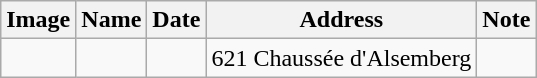<table class="wikitable sortable">
<tr>
<th>Image</th>
<th>Name</th>
<th>Date</th>
<th>Address</th>
<th>Note</th>
</tr>
<tr>
<td></td>
<td></td>
<td></td>
<td>621 Chaussée d'Alsemberg</td>
<td></td>
</tr>
</table>
